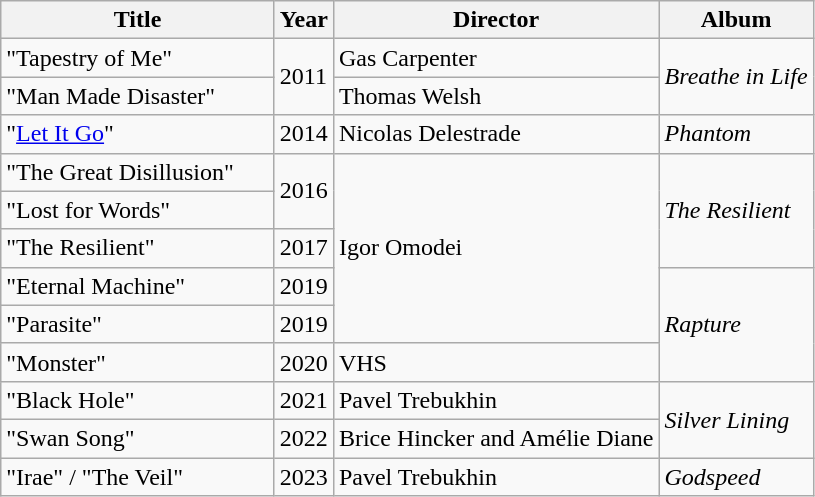<table class="wikitable" border="1">
<tr>
<th width="175">Title</th>
<th>Year</th>
<th>Director</th>
<th>Album</th>
</tr>
<tr>
<td>"Tapestry of Me"</td>
<td rowspan="2">2011</td>
<td>Gas Carpenter</td>
<td rowspan="2"><em>Breathe in Life</em></td>
</tr>
<tr>
<td>"Man Made Disaster"</td>
<td>Thomas Welsh</td>
</tr>
<tr>
<td>"<a href='#'>Let It Go</a>"</td>
<td>2014</td>
<td>Nicolas Delestrade</td>
<td><em>Phantom</em></td>
</tr>
<tr>
<td>"The Great Disillusion"</td>
<td rowspan="2">2016</td>
<td rowspan="5">Igor Omodei</td>
<td rowspan="3"><em>The Resilient</em></td>
</tr>
<tr>
<td>"Lost for Words"</td>
</tr>
<tr>
<td>"The Resilient"</td>
<td>2017</td>
</tr>
<tr>
<td>"Eternal Machine"</td>
<td>2019</td>
<td rowspan="3"><em>Rapture</em></td>
</tr>
<tr>
<td>"Parasite"</td>
<td>2019</td>
</tr>
<tr>
<td>"Monster"</td>
<td>2020</td>
<td>VHS</td>
</tr>
<tr>
<td>"Black Hole"</td>
<td>2021</td>
<td>Pavel Trebukhin</td>
<td rowspan="2"><em>Silver Lining</em></td>
</tr>
<tr>
<td>"Swan Song"</td>
<td>2022</td>
<td>Brice Hincker and Amélie Diane</td>
</tr>
<tr>
<td>"Irae" / "The Veil"</td>
<td>2023</td>
<td>Pavel Trebukhin</td>
<td><em>Godspeed</em></td>
</tr>
</table>
